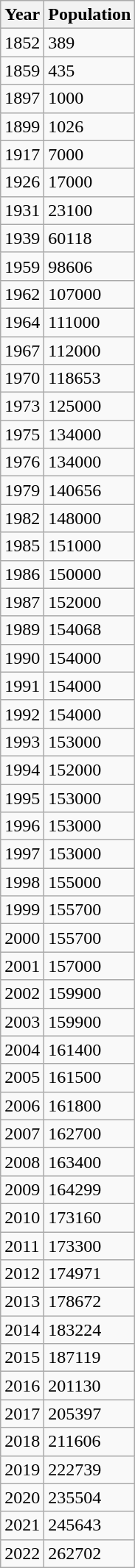<table class="wikitable sortable mw-collapsible mw-collapsed collapsible">
<tr>
<th>Year</th>
<th>Population</th>
</tr>
<tr>
<td>1852</td>
<td>389</td>
</tr>
<tr>
<td>1859</td>
<td>435</td>
</tr>
<tr>
<td>1897</td>
<td>1000</td>
</tr>
<tr>
<td>1899</td>
<td>1026</td>
</tr>
<tr>
<td>1917</td>
<td>7000</td>
</tr>
<tr>
<td>1926</td>
<td>17000</td>
</tr>
<tr>
<td>1931</td>
<td>23100</td>
</tr>
<tr>
<td>1939</td>
<td>60118</td>
</tr>
<tr>
<td>1959</td>
<td>98606</td>
</tr>
<tr>
<td>1962</td>
<td>107000</td>
</tr>
<tr>
<td>1964</td>
<td>111000</td>
</tr>
<tr>
<td>1967</td>
<td>112000</td>
</tr>
<tr>
<td>1970</td>
<td>118653</td>
</tr>
<tr>
<td>1973</td>
<td>125000</td>
</tr>
<tr>
<td>1975</td>
<td>134000</td>
</tr>
<tr>
<td>1976</td>
<td>134000</td>
</tr>
<tr>
<td>1979</td>
<td>140656</td>
</tr>
<tr>
<td>1982</td>
<td>148000</td>
</tr>
<tr>
<td>1985</td>
<td>151000</td>
</tr>
<tr>
<td>1986</td>
<td>150000</td>
</tr>
<tr>
<td>1987</td>
<td>152000</td>
</tr>
<tr>
<td>1989</td>
<td>154068</td>
</tr>
<tr>
<td>1990</td>
<td>154000</td>
</tr>
<tr>
<td>1991</td>
<td>154000</td>
</tr>
<tr>
<td>1992</td>
<td>154000</td>
</tr>
<tr>
<td>1993</td>
<td>153000</td>
</tr>
<tr>
<td>1994</td>
<td>152000</td>
</tr>
<tr>
<td>1995</td>
<td>153000</td>
</tr>
<tr>
<td>1996</td>
<td>153000</td>
</tr>
<tr>
<td>1997</td>
<td>153000</td>
</tr>
<tr>
<td>1998</td>
<td>155000</td>
</tr>
<tr>
<td>1999</td>
<td>155700</td>
</tr>
<tr>
<td>2000</td>
<td>155700</td>
</tr>
<tr>
<td>2001</td>
<td>157000</td>
</tr>
<tr>
<td>2002</td>
<td>159900</td>
</tr>
<tr>
<td>2003</td>
<td>159900</td>
</tr>
<tr>
<td>2004</td>
<td>161400</td>
</tr>
<tr>
<td>2005</td>
<td>161500</td>
</tr>
<tr>
<td>2006</td>
<td>161800</td>
</tr>
<tr>
<td>2007</td>
<td>162700</td>
</tr>
<tr>
<td>2008</td>
<td>163400</td>
</tr>
<tr>
<td>2009</td>
<td>164299</td>
</tr>
<tr>
<td>2010</td>
<td>173160</td>
</tr>
<tr>
<td>2011</td>
<td>173300</td>
</tr>
<tr>
<td>2012</td>
<td>174971</td>
</tr>
<tr>
<td>2013</td>
<td>178672</td>
</tr>
<tr>
<td>2014</td>
<td>183224</td>
</tr>
<tr>
<td>2015</td>
<td>187119</td>
</tr>
<tr>
<td>2016</td>
<td>201130</td>
</tr>
<tr>
<td>2017</td>
<td>205397</td>
</tr>
<tr>
<td>2018</td>
<td>211606</td>
</tr>
<tr>
<td>2019</td>
<td>222739</td>
</tr>
<tr>
<td>2020</td>
<td>235504</td>
</tr>
<tr>
<td>2021</td>
<td>245643</td>
</tr>
<tr>
<td>2022</td>
<td>262702</td>
</tr>
</table>
